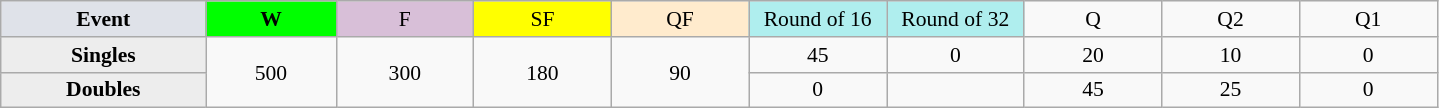<table class=wikitable style=font-size:90%;text-align:center>
<tr>
<td style="width:130px; background:#dfe2e9;"><strong>Event</strong></td>
<td style="width:80px; background:lime;"><strong>W</strong></td>
<td style="width:85px; background:thistle;">F</td>
<td style="width:85px; background:#ff0;">SF</td>
<td style="width:85px; background:#ffebcd;">QF</td>
<td style="width:85px; background:#afeeee;">Round of 16</td>
<td style="width:85px; background:#afeeee;">Round of 32</td>
<td width=85>Q</td>
<td width=85>Q2</td>
<td width=85>Q1</td>
</tr>
<tr>
<th style="background:#ededed;">Singles</th>
<td rowspan=2>500</td>
<td rowspan=2>300</td>
<td rowspan=2>180</td>
<td rowspan=2>90</td>
<td>45</td>
<td>0</td>
<td>20</td>
<td>10</td>
<td>0</td>
</tr>
<tr>
<th style="background:#ededed;">Doubles</th>
<td>0</td>
<td></td>
<td>45</td>
<td>25</td>
<td>0</td>
</tr>
</table>
